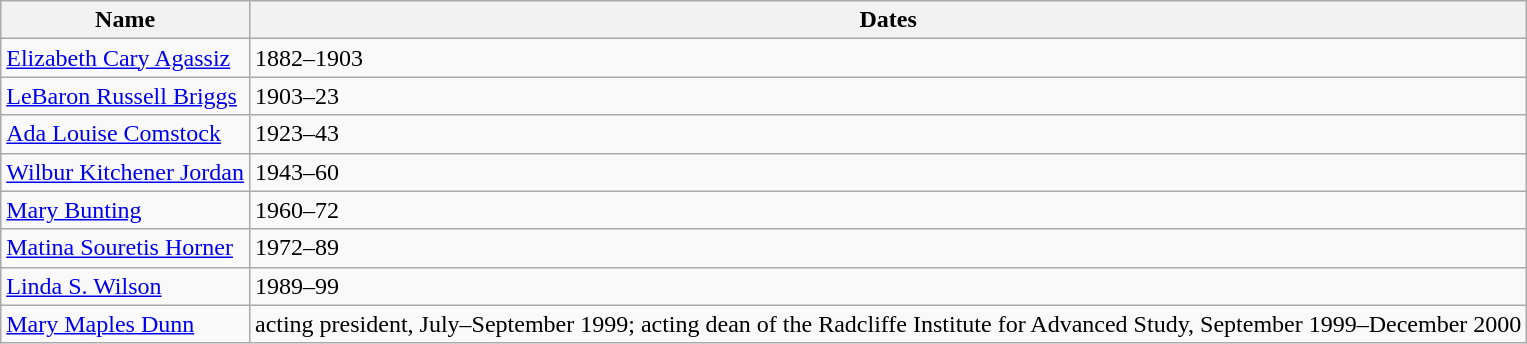<table class="wikitable">
<tr>
<th>Name</th>
<th>Dates</th>
</tr>
<tr>
<td><a href='#'>Elizabeth Cary Agassiz</a></td>
<td>1882–1903</td>
</tr>
<tr>
<td><a href='#'>LeBaron Russell Briggs</a></td>
<td>1903–23</td>
</tr>
<tr>
<td><a href='#'>Ada Louise Comstock</a></td>
<td>1923–43</td>
</tr>
<tr>
<td><a href='#'>Wilbur Kitchener Jordan</a></td>
<td>1943–60</td>
</tr>
<tr>
<td><a href='#'>Mary Bunting</a></td>
<td>1960–72</td>
</tr>
<tr>
<td><a href='#'>Matina Souretis Horner</a></td>
<td>1972–89</td>
</tr>
<tr>
<td><a href='#'>Linda S. Wilson</a></td>
<td>1989–99</td>
</tr>
<tr>
<td><a href='#'>Mary Maples Dunn</a></td>
<td>acting president, July–September 1999; acting dean of the Radcliffe Institute for Advanced Study, September 1999–December 2000</td>
</tr>
</table>
